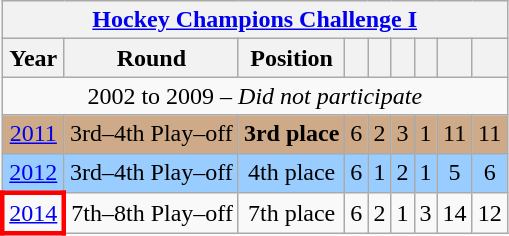<table class="wikitable" style="text-align: center;">
<tr>
<th colspan="10"><a href='#'>Hockey Champions Challenge I</a></th>
</tr>
<tr>
<th>Year</th>
<th>Round</th>
<th>Position</th>
<th></th>
<th></th>
<th></th>
<th></th>
<th></th>
<th></th>
</tr>
<tr>
<td colspan="10">2002 to 2009 – <em>Did not participate</em></td>
</tr>
<tr style="background:#cfaa88;">
<td> <a href='#'>2011</a></td>
<td>3rd–4th Play–off</td>
<td><strong>3rd place</strong></td>
<td>6</td>
<td>2</td>
<td>3</td>
<td>1</td>
<td>11</td>
<td>11</td>
</tr>
<tr style="background:#9acdff;">
<td> <a href='#'>2012</a></td>
<td>3rd–4th Play–off</td>
<td>4th place</td>
<td>6</td>
<td>1</td>
<td>2</td>
<td>1</td>
<td>5</td>
<td>6</td>
</tr>
<tr>
<td style="border: 3px solid red"> <a href='#'>2014</a></td>
<td>7th–8th Play–off</td>
<td>7th place</td>
<td>6</td>
<td>2</td>
<td>1</td>
<td>3</td>
<td>14</td>
<td>12</td>
</tr>
</table>
